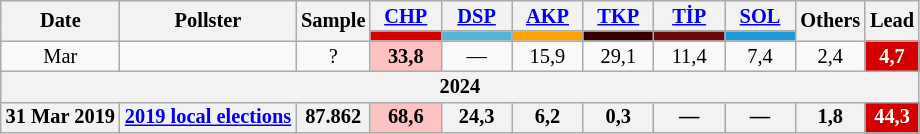<table class="wikitable mw-collapsible" style="text-align:center; font-size:85%; line-height:14px;">
<tr>
<th rowspan="2">Date</th>
<th rowspan="2">Pollster</th>
<th rowspan="2">Sample</th>
<th style="width:3em;"><a href='#'>CHP</a></th>
<th style="width:3em;"><a href='#'>DSP</a></th>
<th style="width:3em;"><a href='#'>AKP</a></th>
<th style="width:3em;"><a href='#'>TKP</a></th>
<th style="width:3em;"><a href='#'>TİP</a></th>
<th style="width:3em;"><a href='#'>SOL</a></th>
<th rowspan="2">Others</th>
<th rowspan="2">Lead</th>
</tr>
<tr>
<th style="background:#d40000;"></th>
<th style="background:#55B5D8;"></th>
<th style="background:#fda000;"></th>
<th style="background:#370000;"></th>
<th style="background:#6C0909;"></th>
<th style="background:#1E99DA;"></th>
</tr>
<tr>
<td>Mar</td>
<td></td>
<td>?</td>
<td style="background:#FFC2C2"><strong>33,8</strong></td>
<td>—</td>
<td>15,9</td>
<td>29,1</td>
<td>11,4</td>
<td>7,4</td>
<td>2,4</td>
<th style="background:#d40000; color:white;">4,7</th>
</tr>
<tr>
<th colspan="11">2024</th>
</tr>
<tr>
<th>31 Mar 2019</th>
<th><a href='#'>2019 local elections</a></th>
<th>87.862</th>
<th style="background:#FFC2C2">68,6</th>
<th>24,3</th>
<th>6,2</th>
<th>0,3</th>
<th>—</th>
<th>—</th>
<th>1,8</th>
<th style="background:#d40000; color:white;">44,3</th>
</tr>
</table>
